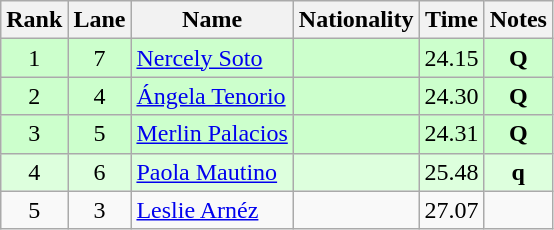<table class="wikitable sortable" style="text-align:center">
<tr>
<th>Rank</th>
<th>Lane</th>
<th>Name</th>
<th>Nationality</th>
<th>Time</th>
<th>Notes</th>
</tr>
<tr bgcolor=ccffcc>
<td>1</td>
<td>7</td>
<td align=left><a href='#'>Nercely Soto</a></td>
<td align=left></td>
<td>24.15</td>
<td><strong>Q</strong></td>
</tr>
<tr bgcolor=ccffcc>
<td>2</td>
<td>4</td>
<td align=left><a href='#'>Ángela Tenorio</a></td>
<td align=left></td>
<td>24.30</td>
<td><strong>Q</strong></td>
</tr>
<tr bgcolor=ccffcc>
<td>3</td>
<td>5</td>
<td align=left><a href='#'>Merlin Palacios</a></td>
<td align=left></td>
<td>24.31</td>
<td><strong>Q</strong></td>
</tr>
<tr bgcolor=ddffdd>
<td>4</td>
<td>6</td>
<td align=left><a href='#'>Paola Mautino</a></td>
<td align=left></td>
<td>25.48</td>
<td><strong>q</strong></td>
</tr>
<tr>
<td>5</td>
<td>3</td>
<td align=left><a href='#'>Leslie Arnéz</a></td>
<td align=left></td>
<td>27.07</td>
<td></td>
</tr>
</table>
